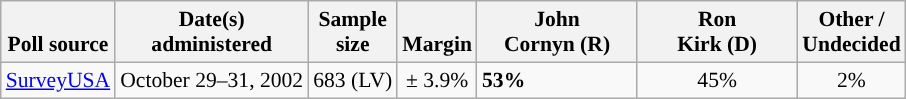<table class="wikitable" style="font-size:90%">
<tr valign=bottom>
<th>Poll source</th>
<th>Date(s)<br>administered</th>
<th>Sample<br>size</th>
<th>Margin<br></th>
<th style="width:100px;">John<br>Cornyn (R)</th>
<th style="width:100px;">Ron<br>Kirk (D)</th>
<th>Other /<br>Undecided</th>
</tr>
<tr>
<td><a href='#'>SurveyUSA</a></td>
<td align=center>October 29–31, 2002</td>
<td align=center>683 (LV)</td>
<td align=center>± 3.9%</td>
<td><strong>53%</strong></td>
<td align=center>45%</td>
<td align=center>2%</td>
</tr>
</table>
